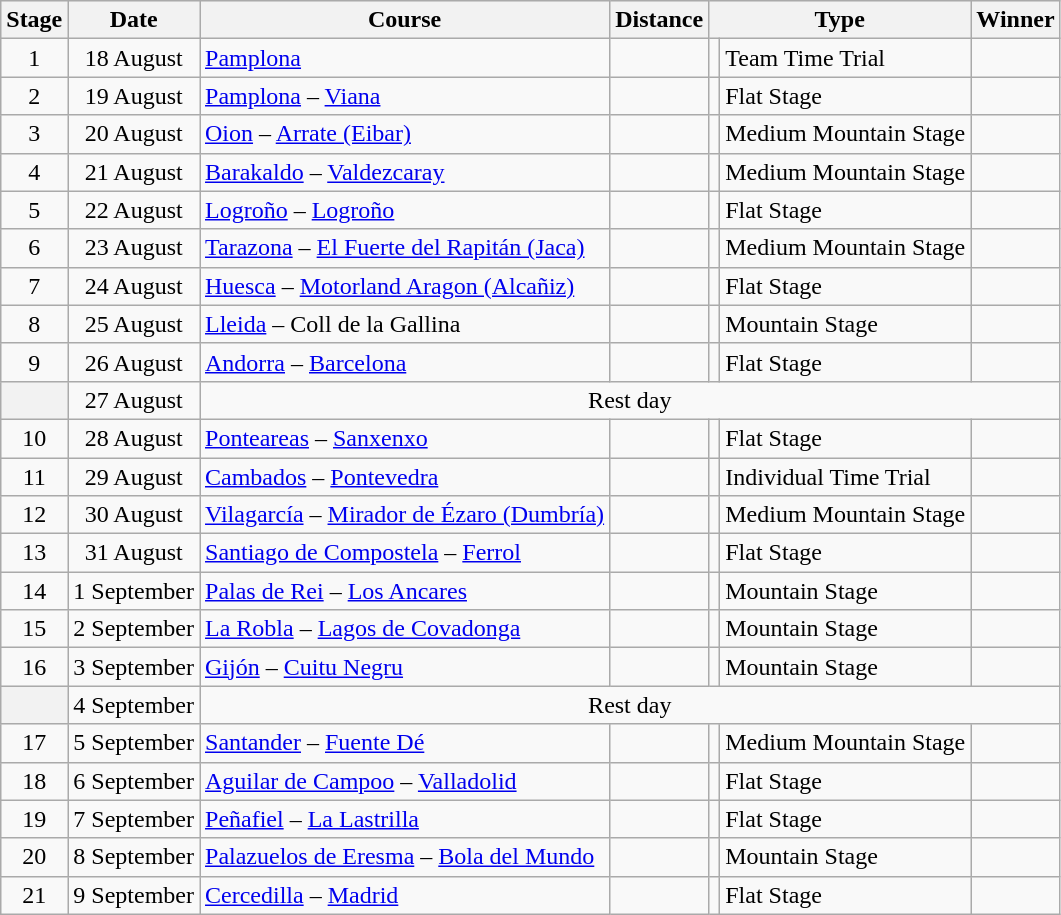<table class="wikitable">
<tr style="background:#efefef;">
<th>Stage</th>
<th>Date</th>
<th>Course</th>
<th>Distance</th>
<th colspan="2">Type</th>
<th>Winner</th>
</tr>
<tr>
<td style="text-align:center;">1</td>
<td style="text-align:center;">18 August</td>
<td><a href='#'>Pamplona</a></td>
<td style="text-align:center;"></td>
<td style="text-align:center;"></td>
<td>Team Time Trial</td>
<td> </td>
</tr>
<tr>
<td style="text-align:center;">2</td>
<td style="text-align:center;">19 August</td>
<td><a href='#'>Pamplona</a> – <a href='#'>Viana</a></td>
<td style="text-align:center;"></td>
<td style="text-align:center;"></td>
<td>Flat Stage</td>
<td></td>
</tr>
<tr>
<td style="text-align:center;">3</td>
<td style="text-align:center;">20 August</td>
<td><a href='#'>Oion</a> – <a href='#'>Arrate (Eibar)</a></td>
<td style="text-align:center;"></td>
<td style="text-align:center;"></td>
<td>Medium Mountain Stage</td>
<td></td>
</tr>
<tr>
<td style="text-align:center;">4</td>
<td style="text-align:center;">21 August</td>
<td><a href='#'>Barakaldo</a> – <a href='#'>Valdezcaray</a></td>
<td style="text-align:center;"></td>
<td style="text-align:center;"></td>
<td>Medium Mountain Stage</td>
<td></td>
</tr>
<tr>
<td style="text-align:center;">5</td>
<td style="text-align:center;">22 August</td>
<td><a href='#'>Logroño</a> – <a href='#'>Logroño</a></td>
<td style="text-align:center;"></td>
<td style="text-align:center;"></td>
<td>Flat Stage</td>
<td></td>
</tr>
<tr>
<td style="text-align:center;">6</td>
<td style="text-align:center;">23 August</td>
<td><a href='#'>Tarazona</a> – <a href='#'>El Fuerte del Rapitán (Jaca)</a></td>
<td style="text-align:center;"></td>
<td style="text-align:center;"></td>
<td>Medium Mountain Stage</td>
<td></td>
</tr>
<tr>
<td style="text-align:center;">7</td>
<td style="text-align:center;">24 August</td>
<td><a href='#'>Huesca</a> – <a href='#'>Motorland Aragon (Alcañiz)</a></td>
<td style="text-align:center;"></td>
<td style="text-align:center;"></td>
<td>Flat Stage</td>
<td></td>
</tr>
<tr>
<td style="text-align:center;">8</td>
<td style="text-align:center;">25 August</td>
<td><a href='#'>Lleida</a> – Coll de la Gallina</td>
<td style="text-align:center;"></td>
<td style="text-align:center;"></td>
<td>Mountain Stage</td>
<td></td>
</tr>
<tr>
<td style="text-align:center;">9</td>
<td style="text-align:center;">26 August</td>
<td><a href='#'>Andorra</a> – <a href='#'>Barcelona</a></td>
<td style="text-align:center;"></td>
<td style="text-align:center;"></td>
<td>Flat Stage</td>
<td></td>
</tr>
<tr>
<th></th>
<td style="text-align:center;">27 August</td>
<td colspan="6" style="text-align:center;">Rest day</td>
</tr>
<tr>
<td style="text-align:center;">10</td>
<td style="text-align:center;">28 August</td>
<td><a href='#'>Ponteareas</a> – <a href='#'>Sanxenxo</a></td>
<td style="text-align:center;"></td>
<td style="text-align:center;"></td>
<td>Flat Stage</td>
<td></td>
</tr>
<tr>
<td style="text-align:center;">11</td>
<td style="text-align:center;">29 August</td>
<td><a href='#'>Cambados</a> – <a href='#'>Pontevedra</a></td>
<td style="text-align:center;"></td>
<td style="text-align:center;"></td>
<td>Individual Time Trial</td>
<td></td>
</tr>
<tr>
<td style="text-align:center;">12</td>
<td style="text-align:center;">30 August</td>
<td><a href='#'>Vilagarcía</a> – <a href='#'>Mirador de Ézaro (Dumbría)</a></td>
<td style="text-align:center;"></td>
<td style="text-align:center;"></td>
<td>Medium Mountain Stage</td>
<td></td>
</tr>
<tr>
<td style="text-align:center;">13</td>
<td style="text-align:center;">31 August</td>
<td><a href='#'>Santiago de Compostela</a> – <a href='#'>Ferrol</a></td>
<td style="text-align:center;"></td>
<td style="text-align:center;"></td>
<td>Flat Stage</td>
<td></td>
</tr>
<tr>
<td style="text-align:center;">14</td>
<td style="text-align:center;">1 September</td>
<td><a href='#'>Palas de Rei</a> – <a href='#'>Los Ancares</a></td>
<td style="text-align:center;"></td>
<td style="text-align:center;"></td>
<td>Mountain Stage</td>
<td></td>
</tr>
<tr>
<td style="text-align:center;">15</td>
<td style="text-align:center;">2 September</td>
<td><a href='#'>La Robla</a> – <a href='#'>Lagos de Covadonga</a></td>
<td style="text-align:center;"></td>
<td style="text-align:center;"></td>
<td>Mountain Stage</td>
<td></td>
</tr>
<tr>
<td style="text-align:center;">16</td>
<td style="text-align:center;">3 September</td>
<td><a href='#'>Gijón</a> – <a href='#'>Cuitu Negru</a></td>
<td style="text-align:center;"></td>
<td style="text-align:center;"></td>
<td>Mountain Stage</td>
<td></td>
</tr>
<tr>
<th></th>
<td style="text-align:center;">4 September</td>
<td colspan="6" style="text-align:center;">Rest day</td>
</tr>
<tr>
<td style="text-align:center;">17</td>
<td style="text-align:center;">5 September</td>
<td><a href='#'>Santander</a> – <a href='#'>Fuente Dé</a></td>
<td style="text-align:center;"></td>
<td style="text-align:center;"></td>
<td>Medium Mountain Stage</td>
<td></td>
</tr>
<tr>
<td style="text-align:center;">18</td>
<td style="text-align:center;">6 September</td>
<td><a href='#'>Aguilar de Campoo</a> – <a href='#'>Valladolid</a></td>
<td style="text-align:center;"></td>
<td style="text-align:center;"></td>
<td>Flat Stage</td>
<td></td>
</tr>
<tr>
<td style="text-align:center;">19</td>
<td style="text-align:center;">7 September</td>
<td><a href='#'>Peñafiel</a> – <a href='#'>La Lastrilla</a></td>
<td style="text-align:center;"></td>
<td style="text-align:center;"></td>
<td>Flat Stage</td>
<td></td>
</tr>
<tr>
<td style="text-align:center;">20</td>
<td style="text-align:center;">8 September</td>
<td><a href='#'>Palazuelos de Eresma</a> – <a href='#'>Bola del Mundo</a></td>
<td style="text-align:center;"></td>
<td style="text-align:center;"></td>
<td>Mountain Stage</td>
<td></td>
</tr>
<tr>
<td style="text-align:center;">21</td>
<td style="text-align:center;">9 September</td>
<td><a href='#'>Cercedilla</a> – <a href='#'>Madrid</a></td>
<td style="text-align:center;"></td>
<td style="text-align:center;"></td>
<td>Flat Stage</td>
<td></td>
</tr>
</table>
